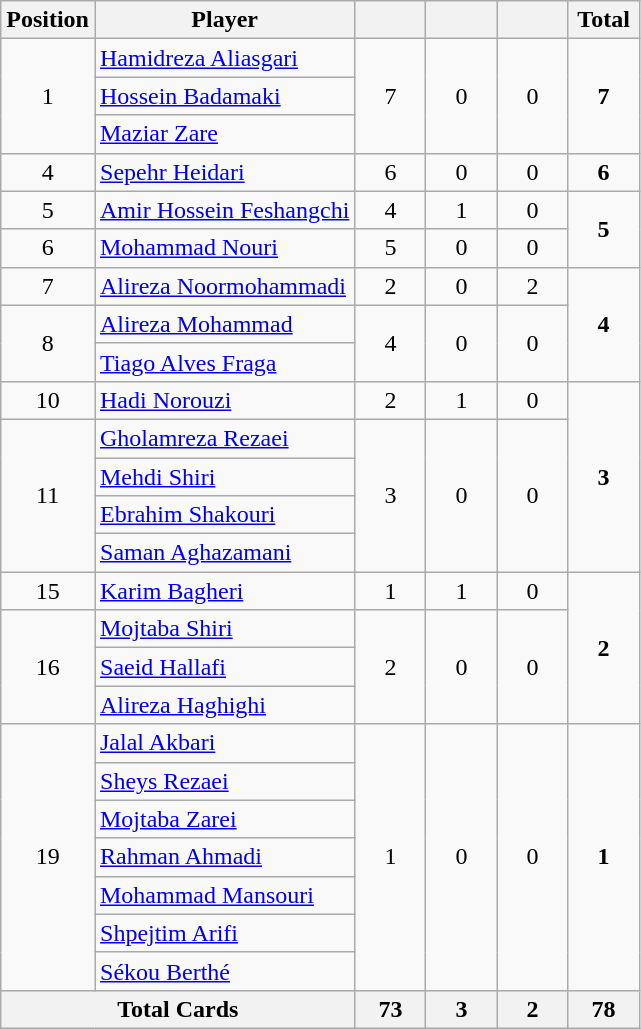<table class="wikitable" style="text-align: center;">
<tr>
<th width=50>Position</th>
<th wight=200>Player</th>
<th width=40></th>
<th width=40></th>
<th width=40></th>
<th width=40>Total</th>
</tr>
<tr>
<td rowspan="3" style="text-align:center;">1</td>
<td style="text-align:left"> <a href='#'>Hamidreza Aliasgari</a></td>
<td rowspan=3>7</td>
<td rowspan=3>0</td>
<td rowspan=3>0</td>
<td rowspan=3 style="text-align:center"><strong>7</strong></td>
</tr>
<tr>
<td style="text-align:left"> <a href='#'>Hossein Badamaki</a></td>
</tr>
<tr>
<td style="text-align:left"> <a href='#'>Maziar Zare</a></td>
</tr>
<tr>
<td rowspan="1" style="text-align:center;">4</td>
<td style="text-align:left"> <a href='#'>Sepehr Heidari</a></td>
<td rowspan=1>6</td>
<td rowspan=1>0</td>
<td rowspan=1>0</td>
<td rowspan=1 style="text-align:center"><strong>6</strong></td>
</tr>
<tr>
<td rowspan="1" style="text-align:center;">5</td>
<td style="text-align:left"> <a href='#'>Amir Hossein Feshangchi</a></td>
<td>4</td>
<td>1</td>
<td>0</td>
<td rowspan=2 style="text-align:center"><strong>5</strong></td>
</tr>
<tr>
<td rowspan="1" style="text-align:center;">6</td>
<td style="text-align:left"> <a href='#'>Mohammad Nouri</a></td>
<td rowspan=1>5</td>
<td rowspan=1>0</td>
<td rowspan=1>0</td>
</tr>
<tr>
<td style="text-align:center;">7</td>
<td style="text-align:left"> <a href='#'>Alireza Noormohammadi</a></td>
<td>2</td>
<td>0</td>
<td>2</td>
<td rowspan=3 style="text-align:center"><strong>4</strong></td>
</tr>
<tr>
<td rowspan="2" style="text-align:center;">8</td>
<td style="text-align:left"> <a href='#'>Alireza Mohammad</a></td>
<td rowspan=2>4</td>
<td rowspan=2>0</td>
<td rowspan=2>0</td>
</tr>
<tr>
<td style="text-align:left"> <a href='#'>Tiago Alves Fraga</a></td>
</tr>
<tr>
<td style="text-align:center;">10</td>
<td style="text-align:left"> <a href='#'>Hadi Norouzi</a></td>
<td>2</td>
<td>1</td>
<td>0</td>
<td rowspan=5 style="text-align:center"><strong>3</strong></td>
</tr>
<tr>
<td rowspan="4" style="text-align:center;">11</td>
<td style="text-align:left"> <a href='#'>Gholamreza Rezaei</a></td>
<td rowspan=4>3</td>
<td rowspan=4>0</td>
<td rowspan=4>0</td>
</tr>
<tr>
<td style="text-align:left"> <a href='#'>Mehdi Shiri</a></td>
</tr>
<tr>
<td style="text-align:left"> <a href='#'>Ebrahim Shakouri</a></td>
</tr>
<tr>
<td style="text-align:left"> <a href='#'>Saman Aghazamani</a></td>
</tr>
<tr>
<td style="text-align:center;">15</td>
<td style="text-align:left"> <a href='#'>Karim Bagheri</a></td>
<td>1</td>
<td>1</td>
<td>0</td>
<td rowspan=4 style="text-align:center"><strong>2</strong></td>
</tr>
<tr>
<td rowspan="3" style="text-align:center;">16</td>
<td style="text-align:left"> <a href='#'>Mojtaba Shiri</a></td>
<td rowspan=3>2</td>
<td rowspan=3>0</td>
<td rowspan=3>0</td>
</tr>
<tr>
<td style="text-align:left"> <a href='#'>Saeid Hallafi</a></td>
</tr>
<tr>
<td style="text-align:left"> <a href='#'>Alireza Haghighi</a></td>
</tr>
<tr>
<td rowspan="7" style="text-align:center;">19</td>
<td style="text-align:left"> <a href='#'>Jalal Akbari</a></td>
<td rowspan=7>1</td>
<td rowspan=7>0</td>
<td rowspan=7>0</td>
<td rowspan=7 style="text-align:center"><strong>1</strong></td>
</tr>
<tr>
<td style="text-align:left"> <a href='#'>Sheys Rezaei</a></td>
</tr>
<tr>
<td style="text-align:left"> <a href='#'>Mojtaba Zarei</a></td>
</tr>
<tr>
<td style="text-align:left"> <a href='#'>Rahman Ahmadi</a></td>
</tr>
<tr>
<td style="text-align:left"> <a href='#'>Mohammad Mansouri</a></td>
</tr>
<tr>
<td style="text-align:left"> <a href='#'>Shpejtim Arifi</a></td>
</tr>
<tr>
<td style="text-align:left"> <a href='#'>Sékou Berthé</a></td>
</tr>
<tr>
<th colspan=2>Total Cards</th>
<th>73</th>
<th>3</th>
<th>2</th>
<th>78</th>
</tr>
</table>
